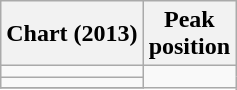<table class="wikitable">
<tr>
<th>Chart (2013)</th>
<th>Peak<br>position</th>
</tr>
<tr>
<td></td>
</tr>
<tr>
<td></td>
</tr>
<tr>
</tr>
</table>
